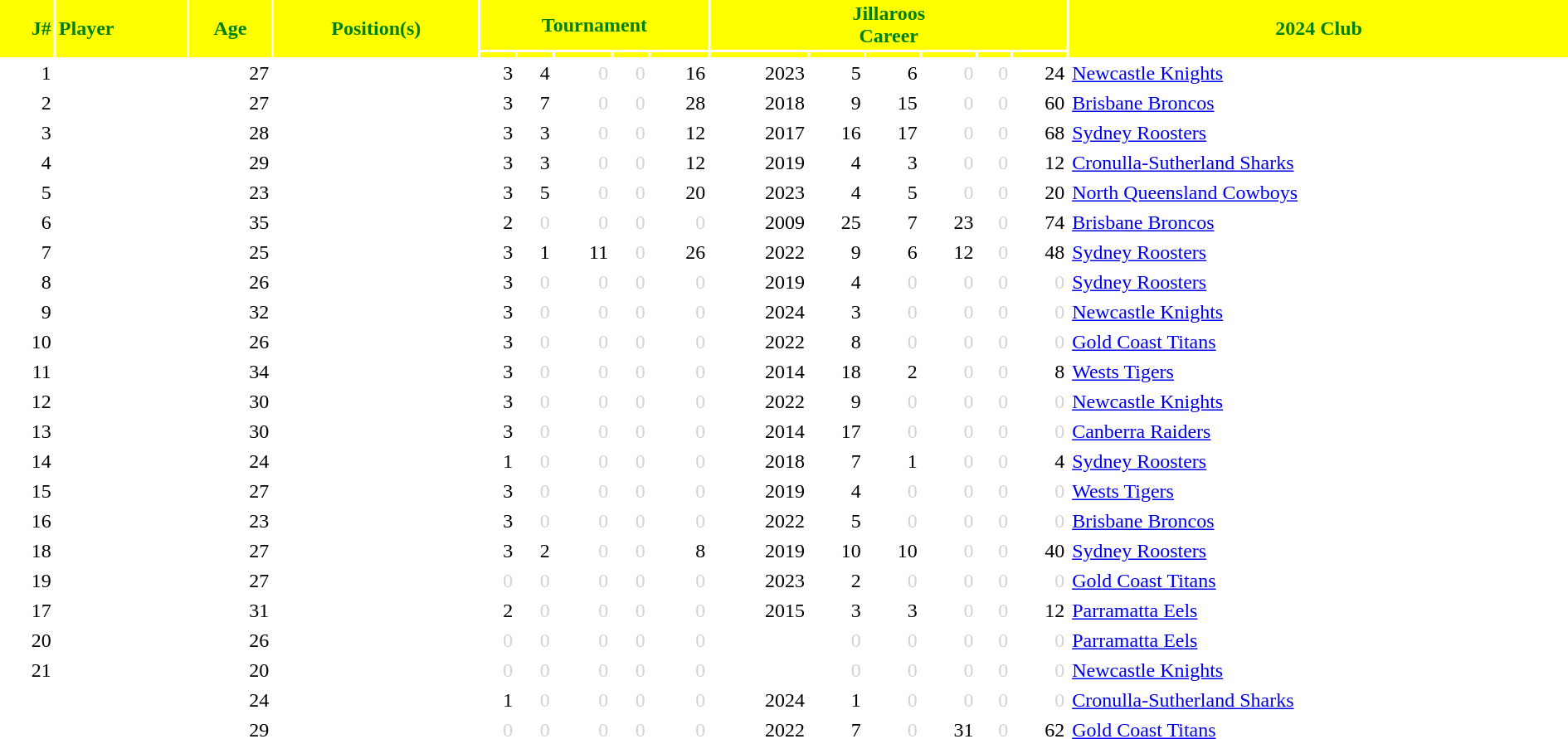<table class="sortable" border="0" cellspacing="2" cellpadding="2" style="width:100%; text-align:right;">
<tr style="background:yellow; color:green;">
<th rowspan=2 class="unsortable">J#</th>
<th rowspan=2 align=left>Player</th>
<th rowspan=2 align=center class="unsortable">Age</th>
<th rowspan=2 align=center class="unsortable">Position(s)</th>
<th colspan=5 align=center>Tournament</th>
<th colspan=6 align=center>Jillaroos <br> Career</th>
<th rowspan=2 align=center>2024 Club</th>
</tr>
<tr style="background:yellow; color:green;">
<th class="unsortable"></th>
<th class="unsortable"></th>
<th class="unsortable"></th>
<th class="unsortable"></th>
<th class="unsortable"></th>
<th class="unsortable"></th>
<th class="unsortable"></th>
<th class="unsortable"></th>
<th class="unsortable"></th>
<th class="unsortable"></th>
<th class="unsortable"></th>
</tr>
<tr>
<td>1</td>
<td align=left></td>
<td>27</td>
<td align=center></td>
<td>3</td>
<td>4</td>
<td style="color:lightgray">0</td>
<td style="color:lightgray">0</td>
<td>16</td>
<td>2023</td>
<td>5</td>
<td>6</td>
<td style="color:lightgray">0</td>
<td style="color:lightgray">0</td>
<td>24</td>
<td align=left>  <a href='#'>Newcastle Knights</a></td>
</tr>
<tr>
<td>2</td>
<td align=left></td>
<td>27</td>
<td align=center></td>
<td>3</td>
<td>7</td>
<td style="color:lightgray">0</td>
<td style="color:lightgray">0</td>
<td>28</td>
<td>2018</td>
<td>9</td>
<td>15</td>
<td style="color:lightgray">0</td>
<td style="color:lightgray">0</td>
<td>60</td>
<td align=left>  <a href='#'>Brisbane Broncos</a></td>
</tr>
<tr>
<td>3</td>
<td align=left></td>
<td>28</td>
<td align=center></td>
<td>3</td>
<td>3</td>
<td style="color:lightgray">0</td>
<td style="color:lightgray">0</td>
<td>12</td>
<td>2017</td>
<td>16</td>
<td>17</td>
<td style="color:lightgray">0</td>
<td style="color:lightgray">0</td>
<td>68</td>
<td align=left>  <a href='#'>Sydney Roosters</a></td>
</tr>
<tr>
<td>4</td>
<td align=left></td>
<td>29</td>
<td align=center></td>
<td>3</td>
<td>3</td>
<td style="color:lightgray">0</td>
<td style="color:lightgray">0</td>
<td>12</td>
<td>2019</td>
<td>4</td>
<td>3</td>
<td style="color:lightgray">0</td>
<td style="color:lightgray">0</td>
<td>12</td>
<td align=left>  <a href='#'>Cronulla-Sutherland Sharks</a></td>
</tr>
<tr>
<td>5</td>
<td align=left></td>
<td>23</td>
<td align=center></td>
<td>3</td>
<td>5</td>
<td style="color:lightgray">0</td>
<td style="color:lightgray">0</td>
<td>20</td>
<td>2023</td>
<td>4</td>
<td>5</td>
<td style="color:lightgray">0</td>
<td style="color:lightgray">0</td>
<td>20</td>
<td align=left>  <a href='#'>North Queensland Cowboys</a></td>
</tr>
<tr>
<td>6</td>
<td align=left></td>
<td>35</td>
<td align=center></td>
<td>2</td>
<td style="color:lightgray">0</td>
<td style="color:lightgray">0</td>
<td style="color:lightgray">0</td>
<td style="color:lightgray">0</td>
<td>2009</td>
<td>25</td>
<td>7</td>
<td>23</td>
<td style="color:lightgray">0</td>
<td>74</td>
<td align=left>  <a href='#'>Brisbane Broncos</a></td>
</tr>
<tr>
<td>7</td>
<td align=left></td>
<td>25</td>
<td align=center></td>
<td>3</td>
<td>1</td>
<td>11</td>
<td style="color:lightgray">0</td>
<td>26</td>
<td>2022</td>
<td>9</td>
<td>6</td>
<td>12</td>
<td style="color:lightgray">0</td>
<td>48</td>
<td align=left>  <a href='#'>Sydney Roosters</a></td>
</tr>
<tr>
<td>8</td>
<td align=left></td>
<td>26</td>
<td align=center></td>
<td>3</td>
<td style="color:lightgray">0</td>
<td style="color:lightgray">0</td>
<td style="color:lightgray">0</td>
<td style="color:lightgray">0</td>
<td>2019</td>
<td>4</td>
<td style="color:lightgray">0</td>
<td style="color:lightgray">0</td>
<td style="color:lightgray">0</td>
<td style="color:lightgray">0</td>
<td align=left>  <a href='#'>Sydney Roosters</a></td>
</tr>
<tr>
<td>9</td>
<td align=left></td>
<td>32</td>
<td align=center></td>
<td>3</td>
<td style="color:lightgray">0</td>
<td style="color:lightgray">0</td>
<td style="color:lightgray">0</td>
<td style="color:lightgray">0</td>
<td>2024</td>
<td>3</td>
<td style="color:lightgray">0</td>
<td style="color:lightgray">0</td>
<td style="color:lightgray">0</td>
<td style="color:lightgray">0</td>
<td align=left>  <a href='#'>Newcastle Knights</a></td>
</tr>
<tr>
<td>10</td>
<td align=left></td>
<td>26</td>
<td align=center></td>
<td>3</td>
<td style="color:lightgray">0</td>
<td style="color:lightgray">0</td>
<td style="color:lightgray">0</td>
<td style="color:lightgray">0</td>
<td>2022</td>
<td>8</td>
<td style="color:lightgray">0</td>
<td style="color:lightgray">0</td>
<td style="color:lightgray">0</td>
<td style="color:lightgray">0</td>
<td align=left>  <a href='#'>Gold Coast Titans</a></td>
</tr>
<tr>
<td>11</td>
<td align=left></td>
<td>34</td>
<td align=center></td>
<td>3</td>
<td style="color:lightgray">0</td>
<td style="color:lightgray">0</td>
<td style="color:lightgray">0</td>
<td style="color:lightgray">0</td>
<td>2014</td>
<td>18</td>
<td>2</td>
<td style="color:lightgray">0</td>
<td style="color:lightgray">0</td>
<td>8</td>
<td align=left>  <a href='#'>Wests Tigers</a></td>
</tr>
<tr>
<td>12</td>
<td align=left></td>
<td>30</td>
<td align=center></td>
<td>3</td>
<td style="color:lightgray">0</td>
<td style="color:lightgray">0</td>
<td style="color:lightgray">0</td>
<td style="color:lightgray">0</td>
<td>2022</td>
<td>9</td>
<td style="color:lightgray">0</td>
<td style="color:lightgray">0</td>
<td style="color:lightgray">0</td>
<td style="color:lightgray">0</td>
<td align=left>  <a href='#'>Newcastle Knights</a></td>
</tr>
<tr>
<td>13</td>
<td align=left></td>
<td>30</td>
<td align=center></td>
<td>3</td>
<td style="color:lightgray">0</td>
<td style="color:lightgray">0</td>
<td style="color:lightgray">0</td>
<td style="color:lightgray">0</td>
<td>2014</td>
<td>17</td>
<td style="color:lightgray">0</td>
<td style="color:lightgray">0</td>
<td style="color:lightgray">0</td>
<td style="color:lightgray">0</td>
<td align=left>  <a href='#'>Canberra Raiders</a></td>
</tr>
<tr>
<td>14</td>
<td align=left></td>
<td>24</td>
<td align=center></td>
<td>1</td>
<td style="color:lightgray">0</td>
<td style="color:lightgray">0</td>
<td style="color:lightgray">0</td>
<td style="color:lightgray">0</td>
<td>2018</td>
<td>7</td>
<td>1</td>
<td style="color:lightgray">0</td>
<td style="color:lightgray">0</td>
<td>4</td>
<td align=left>  <a href='#'>Sydney Roosters</a></td>
</tr>
<tr>
<td>15</td>
<td align=left></td>
<td>27</td>
<td align=center></td>
<td>3</td>
<td style="color:lightgray">0</td>
<td style="color:lightgray">0</td>
<td style="color:lightgray">0</td>
<td style="color:lightgray">0</td>
<td>2019</td>
<td>4</td>
<td style="color:lightgray">0</td>
<td style="color:lightgray">0</td>
<td style="color:lightgray">0</td>
<td style="color:lightgray">0</td>
<td align=left>  <a href='#'>Wests Tigers</a></td>
</tr>
<tr>
<td>16</td>
<td align=left></td>
<td>23</td>
<td align=center></td>
<td>3</td>
<td style="color:lightgray">0</td>
<td style="color:lightgray">0</td>
<td style="color:lightgray">0</td>
<td style="color:lightgray">0</td>
<td>2022</td>
<td>5</td>
<td style="color:lightgray">0</td>
<td style="color:lightgray">0</td>
<td style="color:lightgray">0</td>
<td style="color:lightgray">0</td>
<td align=left>  <a href='#'>Brisbane Broncos</a></td>
</tr>
<tr>
<td>18</td>
<td align=left></td>
<td>27</td>
<td align=center></td>
<td>3</td>
<td>2</td>
<td style="color:lightgray">0</td>
<td style="color:lightgray">0</td>
<td>8</td>
<td>2019</td>
<td>10</td>
<td>10</td>
<td style="color:lightgray">0</td>
<td style="color:lightgray">0</td>
<td>40</td>
<td align=left>  <a href='#'>Sydney Roosters</a></td>
</tr>
<tr>
<td>19</td>
<td align=left></td>
<td>27</td>
<td align=center></td>
<td style="color:lightgray">0</td>
<td style="color:lightgray">0</td>
<td style="color:lightgray">0</td>
<td style="color:lightgray">0</td>
<td style="color:lightgray">0</td>
<td>2023</td>
<td>2</td>
<td style="color:lightgray">0</td>
<td style="color:lightgray">0</td>
<td style="color:lightgray">0</td>
<td style="color:lightgray">0</td>
<td align=left>  <a href='#'>Gold Coast Titans</a></td>
</tr>
<tr>
<td>17</td>
<td align=left></td>
<td>31</td>
<td align=center></td>
<td>2</td>
<td style="color:lightgray">0</td>
<td style="color:lightgray">0</td>
<td style="color:lightgray">0</td>
<td style="color:lightgray">0</td>
<td>2015</td>
<td>3</td>
<td>3</td>
<td style="color:lightgray">0</td>
<td style="color:lightgray">0</td>
<td>12</td>
<td align=left>  <a href='#'>Parramatta Eels</a></td>
</tr>
<tr>
<td>20</td>
<td align=left></td>
<td>26</td>
<td align=center></td>
<td style="color:lightgray">0</td>
<td style="color:lightgray">0</td>
<td style="color:lightgray">0</td>
<td style="color:lightgray">0</td>
<td style="color:lightgray">0</td>
<td></td>
<td style="color:lightgray">0</td>
<td style="color:lightgray">0</td>
<td style="color:lightgray">0</td>
<td style="color:lightgray">0</td>
<td style="color:lightgray">0</td>
<td align=left>  <a href='#'>Parramatta Eels</a></td>
</tr>
<tr>
<td>21</td>
<td align=left></td>
<td>20</td>
<td align=center></td>
<td style="color:lightgray">0</td>
<td style="color:lightgray">0</td>
<td style="color:lightgray">0</td>
<td style="color:lightgray">0</td>
<td style="color:lightgray">0</td>
<td></td>
<td style="color:lightgray">0</td>
<td style="color:lightgray">0</td>
<td style="color:lightgray">0</td>
<td style="color:lightgray">0</td>
<td style="color:lightgray">0</td>
<td align=left>  <a href='#'>Newcastle Knights</a></td>
</tr>
<tr>
<td></td>
<td align=left></td>
<td>24</td>
<td align=center></td>
<td>1</td>
<td style="color:lightgray">0</td>
<td style="color:lightgray">0</td>
<td style="color:lightgray">0</td>
<td style="color:lightgray">0</td>
<td>2024</td>
<td>1</td>
<td style="color:lightgray">0</td>
<td style="color:lightgray">0</td>
<td style="color:lightgray">0</td>
<td style="color:lightgray">0</td>
<td align=left>  <a href='#'>Cronulla-Sutherland Sharks</a></td>
</tr>
<tr>
<td></td>
<td align=left></td>
<td>29</td>
<td align=center></td>
<td style="color:lightgray">0</td>
<td style="color:lightgray">0</td>
<td style="color:lightgray">0</td>
<td style="color:lightgray">0</td>
<td style="color:lightgray">0</td>
<td>2022</td>
<td>7</td>
<td style="color:lightgray">0</td>
<td>31</td>
<td style="color:lightgray">0</td>
<td>62</td>
<td align=left>  <a href='#'>Gold Coast Titans</a></td>
</tr>
</table>
